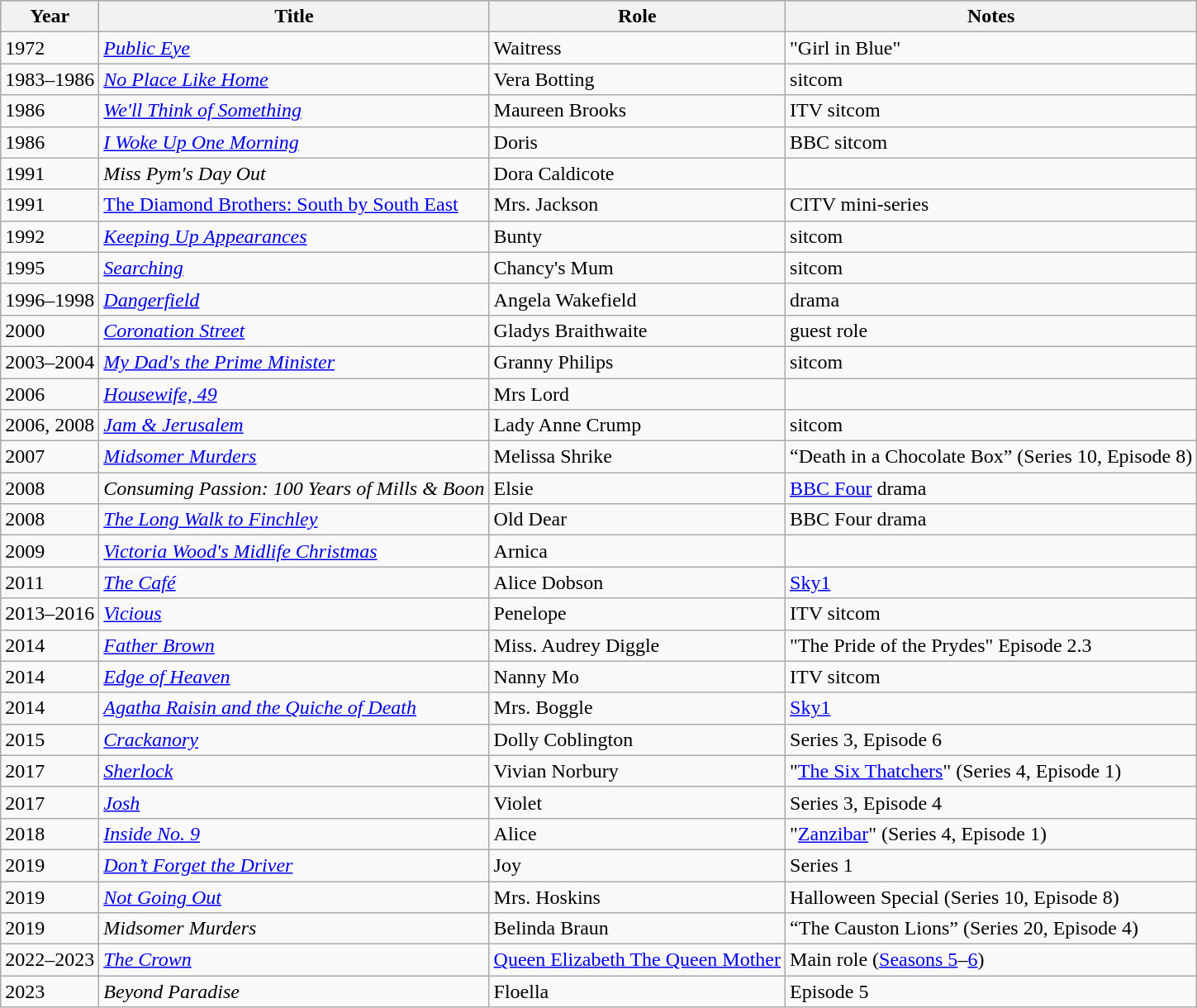<table class="wikitable">
<tr style="background:#b0c4de; text-align:center;">
<th>Year</th>
<th>Title</th>
<th>Role</th>
<th>Notes</th>
</tr>
<tr>
<td>1972</td>
<td><em><a href='#'>Public Eye</a></em></td>
<td>Waitress</td>
<td>"Girl in Blue"</td>
</tr>
<tr>
<td>1983–1986</td>
<td><em><a href='#'>No Place Like Home</a></em></td>
<td>Vera Botting</td>
<td>sitcom</td>
</tr>
<tr>
<td>1986</td>
<td><em><a href='#'>We'll Think of Something</a></em></td>
<td>Maureen Brooks</td>
<td>ITV sitcom</td>
</tr>
<tr>
<td>1986</td>
<td><em><a href='#'>I Woke Up One Morning</a></em></td>
<td>Doris</td>
<td>BBC sitcom</td>
</tr>
<tr>
<td>1991</td>
<td><em>Miss Pym's Day Out</em></td>
<td>Dora Caldicote</td>
<td></td>
</tr>
<tr>
<td>1991</td>
<td><a href='#'>The Diamond Brothers: South by South East</a></td>
<td>Mrs. Jackson</td>
<td>CITV mini-series</td>
</tr>
<tr>
<td>1992</td>
<td><em><a href='#'>Keeping Up Appearances</a></em></td>
<td>Bunty</td>
<td>sitcom</td>
</tr>
<tr>
<td>1995</td>
<td><em><a href='#'>Searching</a></em></td>
<td>Chancy's Mum</td>
<td>sitcom</td>
</tr>
<tr>
<td>1996–1998</td>
<td><em><a href='#'>Dangerfield</a></em></td>
<td>Angela Wakefield</td>
<td>drama</td>
</tr>
<tr>
<td>2000</td>
<td><em><a href='#'>Coronation Street</a></em></td>
<td>Gladys Braithwaite</td>
<td>guest role</td>
</tr>
<tr>
<td>2003–2004</td>
<td><em><a href='#'>My Dad's the Prime Minister</a></em></td>
<td>Granny Philips</td>
<td>sitcom</td>
</tr>
<tr>
<td>2006</td>
<td><em><a href='#'>Housewife, 49</a></em></td>
<td>Mrs Lord</td>
<td></td>
</tr>
<tr>
<td>2006, 2008</td>
<td><em><a href='#'>Jam & Jerusalem</a></em></td>
<td>Lady Anne Crump</td>
<td>sitcom</td>
</tr>
<tr>
<td>2007</td>
<td><em><a href='#'>Midsomer Murders</a></em></td>
<td>Melissa Shrike</td>
<td>“Death in a Chocolate Box” (Series 10, Episode 8)</td>
</tr>
<tr>
<td>2008</td>
<td><em>Consuming Passion: 100 Years of Mills & Boon</em></td>
<td>Elsie</td>
<td><a href='#'>BBC Four</a> drama</td>
</tr>
<tr>
<td>2008</td>
<td><em><a href='#'>The Long Walk to Finchley</a></em></td>
<td>Old Dear</td>
<td>BBC Four drama</td>
</tr>
<tr>
<td>2009</td>
<td><em><a href='#'>Victoria Wood's Midlife Christmas</a></em></td>
<td>Arnica</td>
<td></td>
</tr>
<tr>
<td>2011</td>
<td><em><a href='#'>The Café</a></em></td>
<td>Alice Dobson</td>
<td><a href='#'>Sky1</a></td>
</tr>
<tr>
<td>2013–2016</td>
<td><em><a href='#'>Vicious</a></em></td>
<td>Penelope</td>
<td>ITV sitcom</td>
</tr>
<tr>
<td>2014</td>
<td><em><a href='#'>Father Brown</a></em></td>
<td>Miss. Audrey Diggle</td>
<td>"The Pride of the Prydes" Episode 2.3</td>
</tr>
<tr>
<td>2014</td>
<td><em><a href='#'>Edge of Heaven</a></em></td>
<td>Nanny Mo</td>
<td>ITV sitcom</td>
</tr>
<tr>
<td>2014</td>
<td><em><a href='#'>Agatha Raisin and the Quiche of Death</a></em></td>
<td>Mrs. Boggle</td>
<td><a href='#'>Sky1</a></td>
</tr>
<tr>
<td>2015</td>
<td><em><a href='#'>Crackanory</a></em></td>
<td>Dolly Coblington</td>
<td>Series 3, Episode 6</td>
</tr>
<tr>
<td>2017</td>
<td><em><a href='#'>Sherlock</a></em></td>
<td>Vivian Norbury</td>
<td>"<a href='#'>The Six Thatchers</a>" (Series 4, Episode 1)</td>
</tr>
<tr>
<td>2017</td>
<td><a href='#'><em>Josh</em></a></td>
<td>Violet</td>
<td>Series 3, Episode 4</td>
</tr>
<tr>
<td>2018</td>
<td><em><a href='#'>Inside No. 9</a></em></td>
<td>Alice</td>
<td>"<a href='#'>Zanzibar</a>" (Series 4, Episode 1)</td>
</tr>
<tr>
<td>2019</td>
<td><em><a href='#'>Don’t Forget the Driver</a></em></td>
<td>Joy</td>
<td>Series 1</td>
</tr>
<tr>
<td>2019</td>
<td><em><a href='#'>Not Going Out</a></em></td>
<td>Mrs. Hoskins</td>
<td>Halloween Special (Series 10, Episode 8)</td>
</tr>
<tr>
<td>2019</td>
<td><em>Midsomer Murders</em></td>
<td>Belinda Braun</td>
<td>“The Causton Lions” (Series 20, Episode 4)</td>
</tr>
<tr>
<td>2022–2023</td>
<td><em><a href='#'>The Crown</a></em></td>
<td><a href='#'>Queen Elizabeth The Queen Mother</a></td>
<td>Main role (<a href='#'>Seasons 5</a>–<a href='#'>6</a>)</td>
</tr>
<tr>
<td>2023</td>
<td><em>Beyond Paradise</em></td>
<td>Floella</td>
<td>Episode 5</td>
</tr>
</table>
